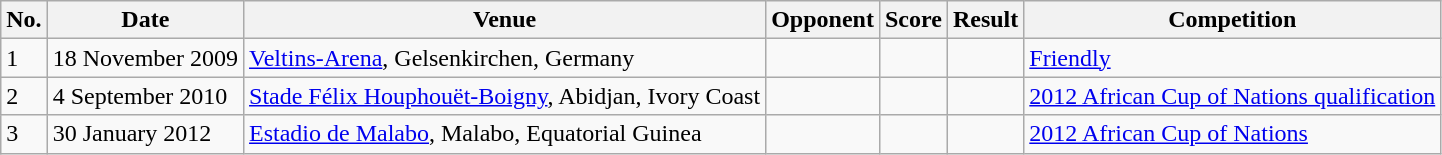<table class="wikitable sortable">
<tr>
<th>No.</th>
<th>Date</th>
<th>Venue</th>
<th>Opponent</th>
<th>Score</th>
<th>Result</th>
<th>Competition</th>
</tr>
<tr>
<td>1</td>
<td>18 November 2009</td>
<td><a href='#'>Veltins-Arena</a>, Gelsenkirchen, Germany</td>
<td></td>
<td></td>
<td></td>
<td><a href='#'>Friendly</a></td>
</tr>
<tr>
<td>2</td>
<td>4 September 2010</td>
<td><a href='#'>Stade Félix Houphouët-Boigny</a>, Abidjan, Ivory Coast</td>
<td></td>
<td></td>
<td></td>
<td><a href='#'>2012 African Cup of Nations qualification</a></td>
</tr>
<tr>
<td>3</td>
<td>30 January 2012</td>
<td><a href='#'>Estadio de Malabo</a>, Malabo, Equatorial Guinea</td>
<td></td>
<td></td>
<td></td>
<td><a href='#'>2012 African Cup of Nations</a></td>
</tr>
</table>
